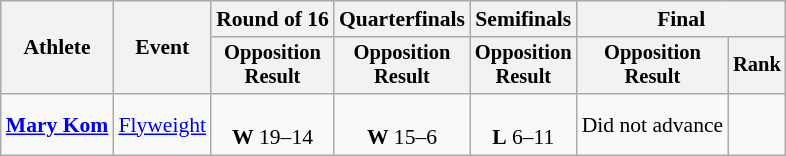<table class="wikitable" style="font-size:90%;">
<tr>
<th rowspan=2>Athlete</th>
<th rowspan=2>Event</th>
<th>Round of 16</th>
<th>Quarterfinals</th>
<th>Semifinals</th>
<th colspan=2>Final</th>
</tr>
<tr style="font-size:95%">
<th>Opposition<br>Result</th>
<th>Opposition<br>Result</th>
<th>Opposition<br>Result</th>
<th>Opposition<br>Result</th>
<th>Rank</th>
</tr>
<tr align=center>
<td align=left><strong><a href='#'>Mary Kom</a></strong></td>
<td align=left><a href='#'>Flyweight</a></td>
<td><br><strong>W</strong> 19–14</td>
<td><br><strong>W</strong> 15–6</td>
<td><br><strong>L</strong> 6–11</td>
<td>Did not advance</td>
<td></td>
</tr>
</table>
